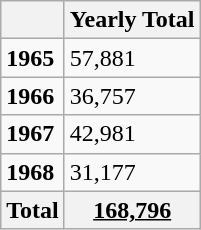<table class="wikitable">
<tr>
<th></th>
<th>Yearly Total</th>
</tr>
<tr>
<td><strong>1965</strong></td>
<td>57,881</td>
</tr>
<tr>
<td><strong>1966</strong></td>
<td>36,757</td>
</tr>
<tr>
<td><strong>1967</strong></td>
<td>42,981</td>
</tr>
<tr>
<td><strong>1968</strong></td>
<td>31,177</td>
</tr>
<tr>
<th><strong>Total</strong></th>
<th><strong><u>168,796</u></strong></th>
</tr>
</table>
